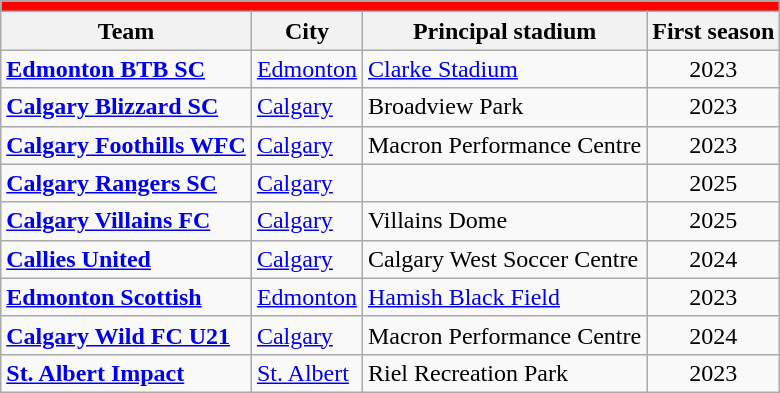<table class="wikitable sortable">
<tr>
<th style="background:red" colspan="6"></th>
</tr>
<tr>
<th>Team</th>
<th>City</th>
<th>Principal stadium</th>
<th>First season</th>
</tr>
<tr>
<td><strong><a href='#'>Edmonton BTB SC</a></strong></td>
<td><a href='#'>Edmonton</a></td>
<td><a href='#'>Clarke Stadium</a></td>
<td align=center>2023</td>
</tr>
<tr>
<td><strong><a href='#'>Calgary Blizzard SC</a></strong></td>
<td><a href='#'>Calgary</a></td>
<td>Broadview Park</td>
<td align=center>2023</td>
</tr>
<tr>
<td><strong><a href='#'>Calgary Foothills WFC</a></strong></td>
<td><a href='#'>Calgary</a></td>
<td>Macron Performance Centre</td>
<td align=center>2023</td>
</tr>
<tr>
<td><strong><a href='#'>Calgary Rangers SC</a></strong></td>
<td><a href='#'>Calgary</a></td>
<td></td>
<td align=center>2025</td>
</tr>
<tr>
<td><strong><a href='#'>Calgary Villains FC</a></strong></td>
<td><a href='#'>Calgary</a></td>
<td>Villains Dome</td>
<td align=center>2025</td>
</tr>
<tr>
<td><strong><a href='#'>Callies United</a></strong></td>
<td><a href='#'>Calgary</a></td>
<td>Calgary West Soccer Centre</td>
<td align=center>2024</td>
</tr>
<tr>
<td><strong><a href='#'>Edmonton Scottish</a></strong></td>
<td><a href='#'>Edmonton</a></td>
<td><a href='#'>Hamish Black Field</a></td>
<td align=center>2023</td>
</tr>
<tr>
<td><strong><a href='#'>Calgary Wild FC U21</a></strong></td>
<td><a href='#'>Calgary</a></td>
<td>Macron Performance Centre</td>
<td align=center>2024</td>
</tr>
<tr>
<td><strong><a href='#'>St. Albert Impact</a></strong></td>
<td><a href='#'>St. Albert</a></td>
<td>Riel Recreation Park</td>
<td align=center>2023</td>
</tr>
</table>
